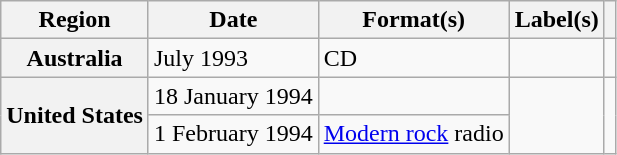<table class="wikitable plainrowheaders">
<tr>
<th scope="col">Region</th>
<th scope="col">Date</th>
<th scope="col">Format(s)</th>
<th scope="col">Label(s)</th>
<th scope="col"></th>
</tr>
<tr>
<th scope="row">Australia</th>
<td>July 1993</td>
<td>CD</td>
<td></td>
<td></td>
</tr>
<tr>
<th scope="row" rowspan="2">United States</th>
<td>18 January 1994</td>
<td></td>
<td rowspan="2"></td>
<td rowspan="2"></td>
</tr>
<tr>
<td>1 February 1994</td>
<td><a href='#'>Modern rock</a> radio</td>
</tr>
</table>
